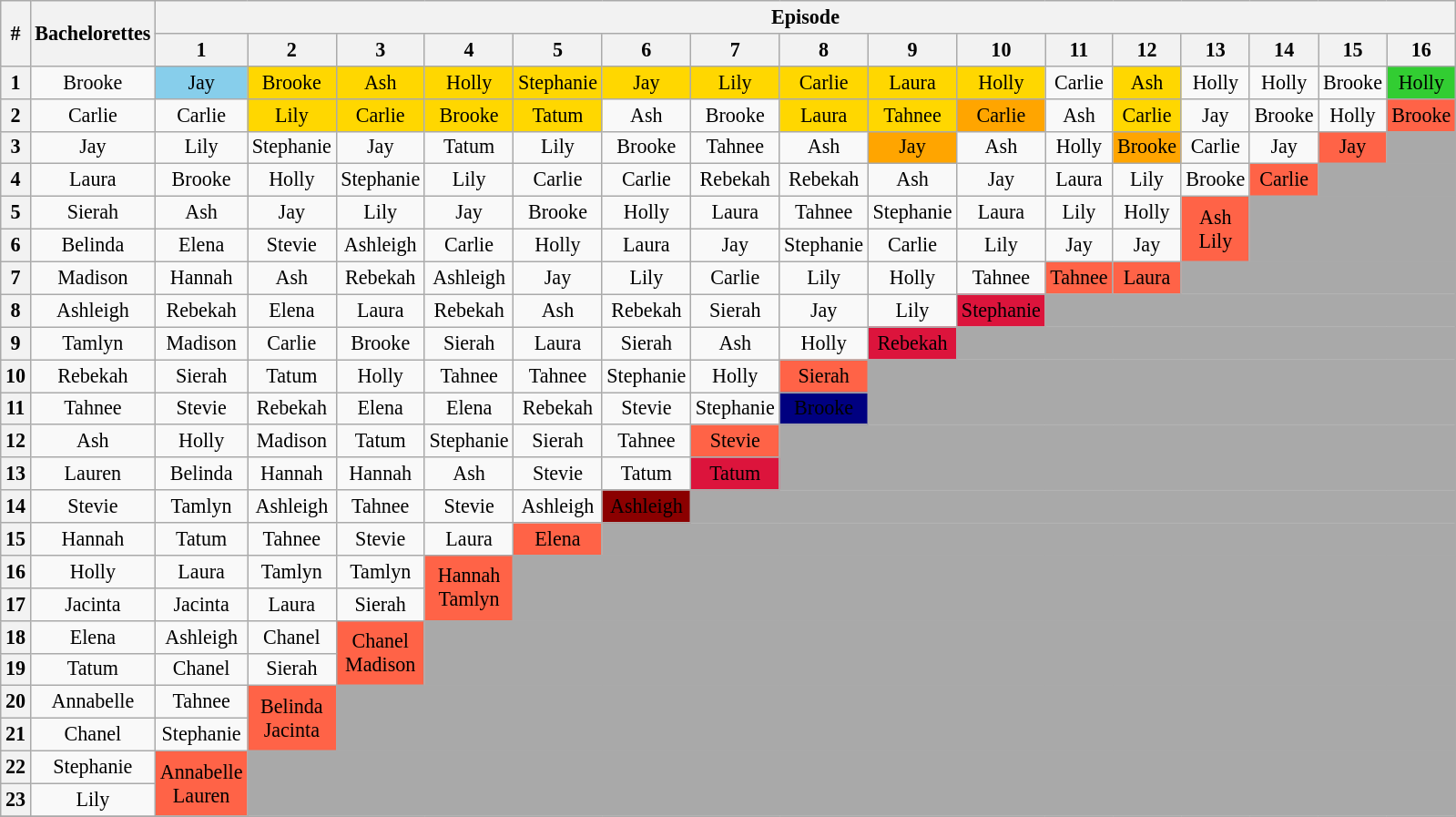<table class="wikitable" style="text-align:center; font-size:92%">
<tr>
<th rowspan="2">#</th>
<th rowspan="2">Bachelorettes</th>
<th colspan="16">Episode</th>
</tr>
<tr>
<th>1</th>
<th>2</th>
<th>3</th>
<th>4</th>
<th>5</th>
<th>6</th>
<th>7</th>
<th>8</th>
<th>9</th>
<th>10</th>
<th>11</th>
<th>12</th>
<th>13</th>
<th>14</th>
<th>15</th>
<th>16</th>
</tr>
<tr>
<th>1</th>
<td>Brooke</td>
<td bgcolor="skyblue">Jay</td>
<td bgcolor="gold">Brooke</td>
<td bgcolor="gold">Ash</td>
<td bgcolor="gold">Holly</td>
<td bgcolor="gold">Stephanie</td>
<td bgcolor="gold">Jay</td>
<td bgcolor="gold">Lily</td>
<td bgcolor="gold">Carlie</td>
<td bgcolor="gold">Laura</td>
<td bgcolor="gold">Holly</td>
<td>Carlie</td>
<td bgcolor="gold">Ash</td>
<td>Holly</td>
<td>Holly</td>
<td>Brooke</td>
<td bgcolor="limegreen">Holly</td>
</tr>
<tr>
<th>2</th>
<td>Carlie</td>
<td>Carlie</td>
<td bgcolor="gold">Lily</td>
<td bgcolor="gold">Carlie</td>
<td bgcolor="gold">Brooke</td>
<td bgcolor="gold">Tatum</td>
<td>Ash</td>
<td>Brooke</td>
<td bgcolor="gold">Laura</td>
<td bgcolor="gold">Tahnee</td>
<td bgcolor="orange">Carlie</td>
<td>Ash</td>
<td bgcolor="gold">Carlie</td>
<td>Jay</td>
<td>Brooke</td>
<td>Holly</td>
<td bgcolor="tomato">Brooke</td>
</tr>
<tr>
<th>3</th>
<td>Jay</td>
<td>Lily</td>
<td>Stephanie</td>
<td>Jay</td>
<td>Tatum</td>
<td>Lily</td>
<td>Brooke</td>
<td>Tahnee</td>
<td>Ash</td>
<td bgcolor="orange">Jay</td>
<td>Ash</td>
<td>Holly</td>
<td bgcolor="orange">Brooke</td>
<td>Carlie</td>
<td>Jay</td>
<td bgcolor="tomato">Jay</td>
<td bgcolor="darkgrey"></td>
</tr>
<tr>
<th>4</th>
<td>Laura</td>
<td>Brooke</td>
<td>Holly</td>
<td>Stephanie</td>
<td>Lily</td>
<td>Carlie</td>
<td>Carlie</td>
<td>Rebekah</td>
<td>Rebekah</td>
<td>Ash</td>
<td>Jay</td>
<td>Laura</td>
<td>Lily</td>
<td>Brooke</td>
<td bgcolor="tomato">Carlie</td>
<td bgcolor="darkgrey" colspan="2"></td>
</tr>
<tr>
<th>5</th>
<td>Sierah</td>
<td>Ash</td>
<td>Jay</td>
<td>Lily</td>
<td>Jay</td>
<td>Brooke</td>
<td>Holly</td>
<td>Laura</td>
<td>Tahnee</td>
<td>Stephanie</td>
<td>Laura</td>
<td>Lily</td>
<td>Holly</td>
<td bgcolor="tomato" rowspan="2">Ash<br>Lily</td>
<td bgcolor="darkgrey" rowspan="2" colspan="3"></td>
</tr>
<tr>
<th>6</th>
<td>Belinda</td>
<td>Elena</td>
<td>Stevie</td>
<td>Ashleigh</td>
<td>Carlie</td>
<td>Holly</td>
<td>Laura</td>
<td>Jay</td>
<td>Stephanie</td>
<td>Carlie</td>
<td>Lily</td>
<td>Jay</td>
<td>Jay</td>
</tr>
<tr>
<th>7</th>
<td>Madison</td>
<td>Hannah</td>
<td>Ash</td>
<td>Rebekah</td>
<td>Ashleigh</td>
<td>Jay</td>
<td>Lily</td>
<td>Carlie</td>
<td>Lily</td>
<td>Holly</td>
<td>Tahnee</td>
<td bgcolor="tomato">Tahnee</td>
<td bgcolor="tomato">Laura</td>
<td bgcolor="darkgrey" colspan="5"></td>
</tr>
<tr>
<th>8</th>
<td>Ashleigh</td>
<td>Rebekah</td>
<td>Elena</td>
<td>Laura</td>
<td>Rebekah</td>
<td>Ash</td>
<td>Rebekah</td>
<td>Sierah</td>
<td>Jay</td>
<td>Lily</td>
<td style="background:crimson; text-align:center;"><span>Stephanie</span></td>
<td bgcolor="darkgrey" colspan="6"></td>
</tr>
<tr>
<th>9</th>
<td>Tamlyn</td>
<td>Madison</td>
<td>Carlie</td>
<td>Brooke</td>
<td>Sierah</td>
<td>Laura</td>
<td>Sierah</td>
<td>Ash</td>
<td>Holly</td>
<td style="background:crimson; text-align:center;"><span>Rebekah</span></td>
<td bgcolor="darkgrey" colspan="7"></td>
</tr>
<tr>
<th>10</th>
<td>Rebekah</td>
<td>Sierah</td>
<td>Tatum</td>
<td>Holly</td>
<td>Tahnee</td>
<td>Tahnee</td>
<td>Stephanie</td>
<td>Holly</td>
<td bgcolor="tomato">Sierah</td>
<td bgcolor="darkgrey" colspan="8" rowspan="2"></td>
</tr>
<tr>
<th>11</th>
<td>Tahnee</td>
<td>Stevie</td>
<td>Rebekah</td>
<td>Elena</td>
<td>Elena</td>
<td>Rebekah</td>
<td>Stevie</td>
<td>Stephanie</td>
<td style="text-align:center; background:navy;"><span>Brooke</span></td>
</tr>
<tr>
<th>12</th>
<td>Ash</td>
<td>Holly</td>
<td>Madison</td>
<td>Tatum</td>
<td>Stephanie</td>
<td>Sierah</td>
<td>Tahnee</td>
<td bgcolor="tomato">Stevie</td>
<td bgcolor="darkgrey" colspan="9" rowspan="2"></td>
</tr>
<tr>
<th>13</th>
<td>Lauren</td>
<td>Belinda</td>
<td>Hannah</td>
<td>Hannah</td>
<td>Ash</td>
<td>Stevie</td>
<td>Tatum</td>
<td style="background:crimson; text-align:center;"><span>Tatum</span></td>
</tr>
<tr>
<th>14</th>
<td>Stevie</td>
<td>Tamlyn</td>
<td>Ashleigh</td>
<td>Tahnee</td>
<td>Stevie</td>
<td>Ashleigh</td>
<td style="background:#8B0000; text-align:center;"><span>Ashleigh</span></td>
<td bgcolor="darkgrey" colspan="10"></td>
</tr>
<tr>
<th>15</th>
<td>Hannah</td>
<td>Tatum</td>
<td>Tahnee</td>
<td>Stevie</td>
<td>Laura</td>
<td bgcolor="tomato">Elena</td>
<td bgcolor="darkgrey" colspan="11"></td>
</tr>
<tr>
<th>16</th>
<td>Holly</td>
<td>Laura</td>
<td>Tamlyn</td>
<td>Tamlyn</td>
<td bgcolor="tomato" rowspan="2">Hannah<br>Tamlyn</td>
<td bgcolor="darkgrey" colspan="12" rowspan="2"></td>
</tr>
<tr>
<th>17</th>
<td>Jacinta</td>
<td>Jacinta</td>
<td>Laura</td>
<td>Sierah</td>
</tr>
<tr>
<th>18</th>
<td>Elena</td>
<td>Ashleigh</td>
<td>Chanel</td>
<td bgcolor="tomato" rowspan="2">Chanel<br>Madison</td>
<td bgcolor="darkgrey" colspan="13" rowspan="2"></td>
</tr>
<tr>
<th>19</th>
<td>Tatum</td>
<td>Chanel</td>
<td>Sierah</td>
</tr>
<tr>
<th>20</th>
<td>Annabelle</td>
<td>Tahnee</td>
<td bgcolor="tomato" rowspan="2">Belinda<br>Jacinta</td>
<td bgcolor="darkgray" colspan="14" rowspan="2"></td>
</tr>
<tr>
<th>21</th>
<td>Chanel</td>
<td>Stephanie</td>
</tr>
<tr>
<th>22</th>
<td>Stephanie</td>
<td bgcolor="tomato" rowspan="2">Annabelle<br>Lauren</td>
<td bgcolor="darkgray" colspan="15" rowspan="2"></td>
</tr>
<tr>
<th>23</th>
<td>Lily</td>
</tr>
<tr>
</tr>
</table>
